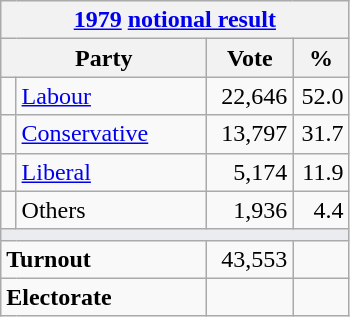<table class="wikitable">
<tr>
<th colspan="4"><a href='#'>1979</a> <a href='#'>notional result</a></th>
</tr>
<tr>
<th bgcolor="#DDDDFF" width="130px" colspan="2">Party</th>
<th bgcolor="#DDDDFF" width="50px">Vote</th>
<th bgcolor="#DDDDFF" width="30px">%</th>
</tr>
<tr>
<td></td>
<td><a href='#'>Labour</a></td>
<td align=right>22,646</td>
<td align=right>52.0</td>
</tr>
<tr>
<td></td>
<td><a href='#'>Conservative</a></td>
<td align=right>13,797</td>
<td align=right>31.7</td>
</tr>
<tr>
<td></td>
<td><a href='#'>Liberal</a></td>
<td align=right>5,174</td>
<td align=right>11.9</td>
</tr>
<tr>
<td></td>
<td>Others</td>
<td align=right>1,936</td>
<td align=right>4.4</td>
</tr>
<tr>
<td colspan="4" bgcolor="#EAECF0"></td>
</tr>
<tr>
<td colspan="2"><strong>Turnout</strong></td>
<td align=right>43,553</td>
<td align=right></td>
</tr>
<tr>
<td colspan="2"><strong>Electorate</strong></td>
<td align=right></td>
</tr>
</table>
